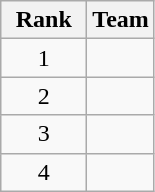<table class="wikitable" style="text-align: center;">
<tr>
<th width=50>Rank</th>
<th>Team</th>
</tr>
<tr>
<td>1</td>
<td align=left></td>
</tr>
<tr>
<td>2</td>
<td align=left></td>
</tr>
<tr>
<td>3</td>
<td align=left></td>
</tr>
<tr>
<td>4</td>
<td align=left></td>
</tr>
</table>
